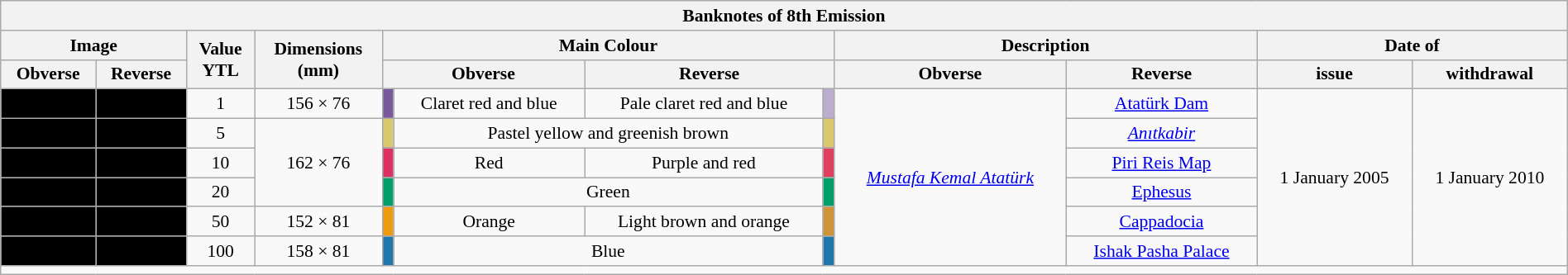<table class="wikitable collapsible autocollapse" style="font-size: 90%; width: 100%">
<tr>
<th colspan="14" style="text-align: center">Banknotes of 8th Emission </th>
</tr>
<tr style="text-align: center">
<th colspan="2">Image</th>
<th rowspan="2">Value <br>YTL</th>
<th rowspan="2">Dimensions<br>(mm)</th>
<th colspan="4">Main Colour</th>
<th colspan="2">Description</th>
<th colspan="2">Date of</th>
</tr>
<tr>
<th>Obverse</th>
<th>Reverse</th>
<th colspan="2">Obverse</th>
<th colspan="2">Reverse</th>
<th>Obverse</th>
<th>Reverse</th>
<th>issue</th>
<th>withdrawal</th>
</tr>
<tr style="text-align:center;">
<td style="background:#000;"></td>
<td style="background:#000;"></td>
<td>1</td>
<td>156 × 76</td>
<td style="background:#79589b;"></td>
<td>Claret red and blue</td>
<td>Pale claret red and blue</td>
<td style="background:#bcaccd;"></td>
<td rowspan="6"><em><a href='#'>Mustafa Kemal Atatürk</a></em></td>
<td><a href='#'>Atatürk Dam</a></td>
<td rowspan="6">1 January 2005</td>
<td rowspan="6">1 January 2010</td>
</tr>
<tr style="text-align:center;">
<td style="background:#000;"></td>
<td style="background:#000;"></td>
<td>5</td>
<td rowspan="3">162 × 76</td>
<td style="background:#d9c870;"></td>
<td colspan="2">Pastel yellow and greenish brown</td>
<td style="background:#d9c870;"></td>
<td><em><a href='#'>Anıtkabir</a></em></td>
</tr>
<tr style="text-align:center;">
<td style="background:#000;"></td>
<td style="background:#000;"></td>
<td>10</td>
<td style="background:#de3163;"></td>
<td>Red</td>
<td>Purple and red</td>
<td style="background:#df4060;"></td>
<td><a href='#'>Piri Reis Map</a></td>
</tr>
<tr style="text-align:center;">
<td style="background:#000;"></td>
<td style="background:#000;"></td>
<td>20</td>
<td style="background:#009f6b;"></td>
<td colspan="2">Green</td>
<td style="background:#009f6b;"></td>
<td><a href='#'>Ephesus</a></td>
</tr>
<tr style="text-align:center;">
<td style="background:#000;"></td>
<td style="background:#000;"></td>
<td>50</td>
<td>152 × 81</td>
<td style="background:#ef9B0f;"></td>
<td>Orange</td>
<td>Light brown and orange</td>
<td style="background:#cf943a;"></td>
<td><a href='#'>Cappadocia</a></td>
</tr>
<tr style="text-align:center;">
<td style="background:#000;"></td>
<td style="background:#000;"></td>
<td>100</td>
<td>158 × 81</td>
<td style="background:#2277aa;"></td>
<td colspan="2">Blue</td>
<td style="background:#2277aa;"></td>
<td><a href='#'>Ishak Pasha Palace</a></td>
</tr>
<tr>
<td colspan="14"></td>
</tr>
</table>
